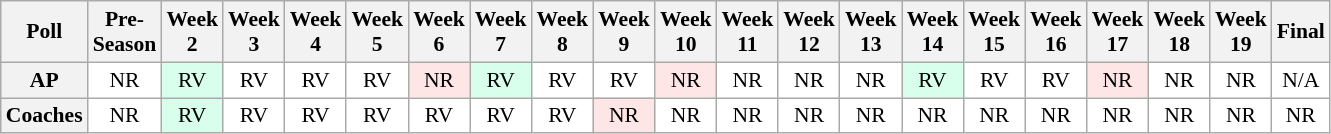<table class="wikitable" style="white-space:nowrap;font-size:90%">
<tr>
<th>Poll</th>
<th>Pre-<br>Season</th>
<th>Week<br>2</th>
<th>Week<br>3</th>
<th>Week<br>4</th>
<th>Week<br>5</th>
<th>Week<br>6</th>
<th>Week<br>7</th>
<th>Week<br>8</th>
<th>Week<br>9</th>
<th>Week<br>10</th>
<th>Week<br>11</th>
<th>Week<br>12</th>
<th>Week<br>13</th>
<th>Week<br>14</th>
<th>Week<br>15</th>
<th>Week<br>16</th>
<th>Week<br>17</th>
<th>Week<br>18</th>
<th>Week<br>19</th>
<th>Final</th>
</tr>
<tr style="text-align:center;">
<th>AP</th>
<td style="background:#FFF;">NR</td>
<td style="background:#D8FFEB;">RV</td>
<td style="background:#FFF;">RV</td>
<td style="background:#FFF;">RV</td>
<td style="background:#FFF;">RV</td>
<td style="background:#FFE6E6;">NR</td>
<td style="background:#D8FFEB;">RV</td>
<td style="background:#FFF;">RV</td>
<td style="background:#FFF;">RV</td>
<td style="background:#FFE6E6;">NR</td>
<td style="background:#FFF;">NR</td>
<td style="background:#FFF;">NR</td>
<td style="background:#FFF;">NR</td>
<td style="background:#D8FFEB;">RV</td>
<td style="background:#FFF;">RV</td>
<td style="background:#FFF;">RV</td>
<td style="background:#FFE6E6;">NR</td>
<td style="background:#FFF;">NR</td>
<td style="background:#FFF;">NR</td>
<td style="background:#FFF;">N/A</td>
</tr>
<tr style="text-align:center;">
<th>Coaches</th>
<td style="background:#FFF;">NR</td>
<td style="background:#D8FFEB;">RV</td>
<td style="background:#FFF;">RV</td>
<td style="background:#FFF;">RV</td>
<td style="background:#FFF;">RV</td>
<td style="background:#FFF;">RV</td>
<td style="background:#FFF;">RV</td>
<td style="background:#FFF;">RV</td>
<td style="background:#FFE6E6;">NR</td>
<td style="background:#FFF;">NR</td>
<td style="background:#FFF;">NR</td>
<td style="background:#FFF;">NR</td>
<td style="background:#FFF;">NR</td>
<td style="background:#FFF;">NR</td>
<td style="background:#FFF;">NR</td>
<td style="background:#FFF;">NR</td>
<td style="background:#FFF;">NR</td>
<td style="background:#FFF;">NR</td>
<td style="background:#FFF;">NR</td>
<td style="background:#FFF;">NR</td>
</tr>
</table>
